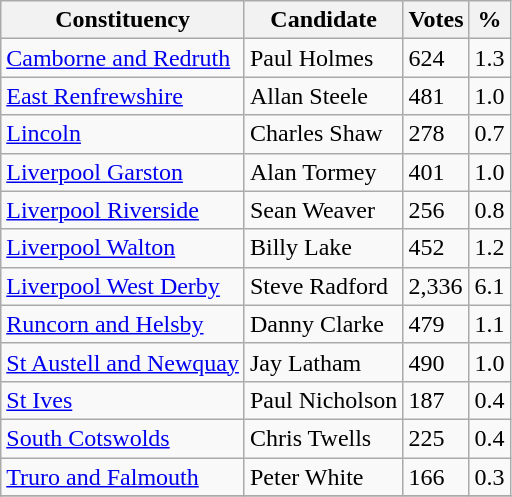<table class="wikitable">
<tr>
<th>Constituency</th>
<th>Candidate</th>
<th>Votes</th>
<th>%</th>
</tr>
<tr>
<td><a href='#'>Camborne and Redruth</a></td>
<td>Paul Holmes</td>
<td>624</td>
<td>1.3</td>
</tr>
<tr>
<td><a href='#'>East Renfrewshire</a></td>
<td>Allan Steele</td>
<td>481</td>
<td>1.0</td>
</tr>
<tr>
<td><a href='#'>Lincoln</a></td>
<td>Charles Shaw</td>
<td>278</td>
<td>0.7</td>
</tr>
<tr>
<td><a href='#'>Liverpool Garston</a></td>
<td>Alan Tormey</td>
<td>401</td>
<td>1.0</td>
</tr>
<tr>
<td><a href='#'>Liverpool Riverside</a></td>
<td>Sean Weaver</td>
<td>256</td>
<td>0.8</td>
</tr>
<tr>
<td><a href='#'>Liverpool Walton</a></td>
<td>Billy Lake</td>
<td>452</td>
<td>1.2</td>
</tr>
<tr>
<td><a href='#'>Liverpool West Derby</a></td>
<td>Steve Radford</td>
<td>2,336</td>
<td>6.1</td>
</tr>
<tr>
<td><a href='#'>Runcorn and Helsby</a></td>
<td>Danny Clarke</td>
<td>479</td>
<td>1.1</td>
</tr>
<tr>
<td><a href='#'>St Austell and Newquay</a></td>
<td>Jay Latham</td>
<td>490</td>
<td>1.0</td>
</tr>
<tr>
<td><a href='#'>St Ives</a></td>
<td>Paul Nicholson</td>
<td>187</td>
<td>0.4</td>
</tr>
<tr>
<td><a href='#'>South Cotswolds</a></td>
<td>Chris Twells</td>
<td>225</td>
<td>0.4</td>
</tr>
<tr>
<td><a href='#'>Truro and Falmouth</a></td>
<td>Peter White</td>
<td>166</td>
<td>0.3</td>
</tr>
<tr>
</tr>
</table>
